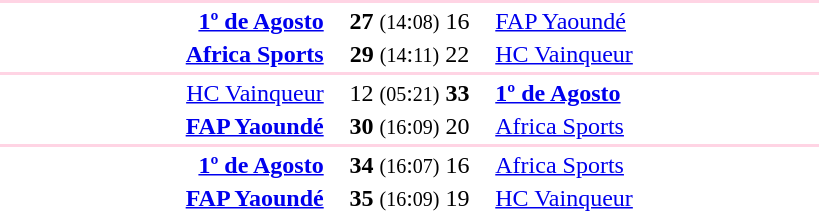<table style="text-align:center" width=550>
<tr>
<th width=30%></th>
<th width=15%></th>
<th width=30%></th>
</tr>
<tr align="left" bgcolor=#ffd4e4>
<td colspan=4></td>
</tr>
<tr>
<td align="right"><strong><a href='#'>1º de Agosto</a></strong> </td>
<td><strong>27</strong> <small>(14</small>:<small>08)</small> 16</td>
<td align=left> <a href='#'>FAP Yaoundé</a></td>
</tr>
<tr>
<td align="right"><strong><a href='#'>Africa Sports</a></strong> </td>
<td><strong>29</strong> <small>(14</small>:<small>11)</small> 22</td>
<td align=left> <a href='#'>HC Vainqueur</a></td>
</tr>
<tr align="left" bgcolor=#ffd4e4>
<td colspan=4></td>
</tr>
<tr>
<td align="right"><a href='#'>HC Vainqueur</a> </td>
<td>12 <small>(05</small>:<small>21)</small> <strong>33</strong></td>
<td align=left> <strong><a href='#'>1º de Agosto</a></strong></td>
</tr>
<tr>
<td align="right"><strong><a href='#'>FAP Yaoundé</a></strong> </td>
<td><strong>30</strong> <small>(16</small>:<small>09)</small> 20</td>
<td align=left> <a href='#'>Africa Sports</a></td>
</tr>
<tr align="left" bgcolor=#ffd4e4>
<td colspan=4></td>
</tr>
<tr>
<td align="right"><strong><a href='#'>1º de Agosto</a></strong> </td>
<td><strong>34</strong> <small>(16</small>:<small>07)</small> 16</td>
<td align=left> <a href='#'>Africa Sports</a></td>
</tr>
<tr>
<td align="right"><strong><a href='#'>FAP Yaoundé</a></strong> </td>
<td><strong>35</strong> <small>(16</small>:<small>09)</small> 19</td>
<td align=left> <a href='#'>HC Vainqueur</a></td>
</tr>
</table>
